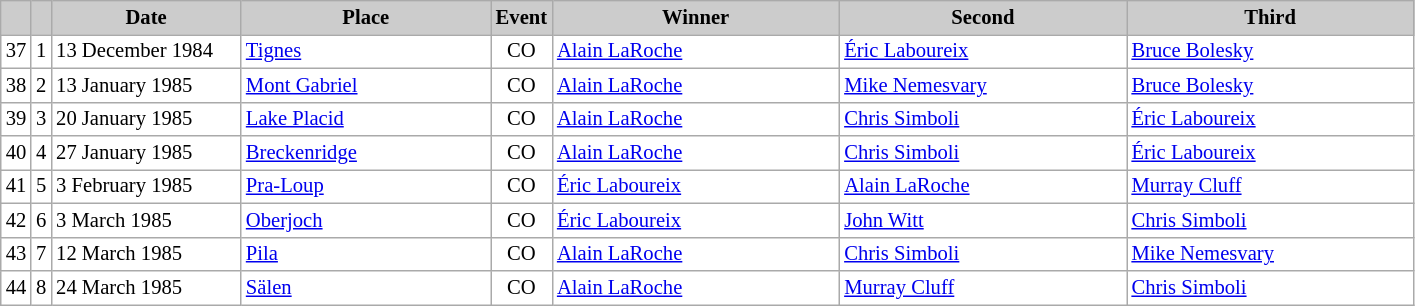<table class="wikitable plainrowheaders" style="background:#fff; font-size:86%; line-height:16px; border:grey solid 1px; border-collapse:collapse;">
<tr style="background:#ccc; text-align:center;">
<th scope="col" style="background:#ccc; width=20 px;"></th>
<th scope="col" style="background:#ccc; width=30 px;"></th>
<th scope="col" style="background:#ccc; width:120px;">Date</th>
<th scope="col" style="background:#ccc; width:160px;">Place</th>
<th scope="col" style="background:#ccc; width:15px;">Event</th>
<th scope="col" style="background:#ccc; width:185px;">Winner</th>
<th scope="col" style="background:#ccc; width:185px;">Second</th>
<th scope="col" style="background:#ccc; width:185px;">Third</th>
</tr>
<tr>
<td align=center>37</td>
<td align=center>1</td>
<td>13 December 1984</td>
<td> <a href='#'>Tignes</a></td>
<td align=center>CO</td>
<td> <a href='#'>Alain LaRoche</a></td>
<td> <a href='#'>Éric Laboureix</a></td>
<td> <a href='#'>Bruce Bolesky</a></td>
</tr>
<tr>
<td align=center>38</td>
<td align=center>2</td>
<td>13 January 1985</td>
<td> <a href='#'>Mont Gabriel</a></td>
<td align=center>CO</td>
<td> <a href='#'>Alain LaRoche</a></td>
<td> <a href='#'>Mike Nemesvary</a></td>
<td> <a href='#'>Bruce Bolesky</a></td>
</tr>
<tr>
<td align=center>39</td>
<td align=center>3</td>
<td>20 January 1985</td>
<td> <a href='#'>Lake Placid</a></td>
<td align=center>CO</td>
<td> <a href='#'>Alain LaRoche</a></td>
<td> <a href='#'>Chris Simboli</a></td>
<td> <a href='#'>Éric Laboureix</a></td>
</tr>
<tr>
<td align=center>40</td>
<td align=center>4</td>
<td>27 January 1985</td>
<td> <a href='#'>Breckenridge</a></td>
<td align=center>CO</td>
<td> <a href='#'>Alain LaRoche</a></td>
<td> <a href='#'>Chris Simboli</a></td>
<td> <a href='#'>Éric Laboureix</a></td>
</tr>
<tr>
<td align=center>41</td>
<td align=center>5</td>
<td>3 February 1985</td>
<td> <a href='#'>Pra-Loup</a></td>
<td align=center>CO</td>
<td> <a href='#'>Éric Laboureix</a></td>
<td> <a href='#'>Alain LaRoche</a></td>
<td> <a href='#'>Murray Cluff</a></td>
</tr>
<tr>
<td align=center>42</td>
<td align=center>6</td>
<td>3 March 1985</td>
<td> <a href='#'>Oberjoch</a></td>
<td align=center>CO</td>
<td> <a href='#'>Éric Laboureix</a></td>
<td> <a href='#'>John Witt</a></td>
<td> <a href='#'>Chris Simboli</a></td>
</tr>
<tr>
<td align=center>43</td>
<td align=center>7</td>
<td>12 March 1985</td>
<td> <a href='#'>Pila</a></td>
<td align=center>CO</td>
<td> <a href='#'>Alain LaRoche</a></td>
<td> <a href='#'>Chris Simboli</a></td>
<td> <a href='#'>Mike Nemesvary</a></td>
</tr>
<tr>
<td align=center>44</td>
<td align=center>8</td>
<td>24 March 1985</td>
<td> <a href='#'>Sälen</a></td>
<td align=center>CO</td>
<td> <a href='#'>Alain LaRoche</a></td>
<td> <a href='#'>Murray Cluff</a></td>
<td> <a href='#'>Chris Simboli</a></td>
</tr>
</table>
